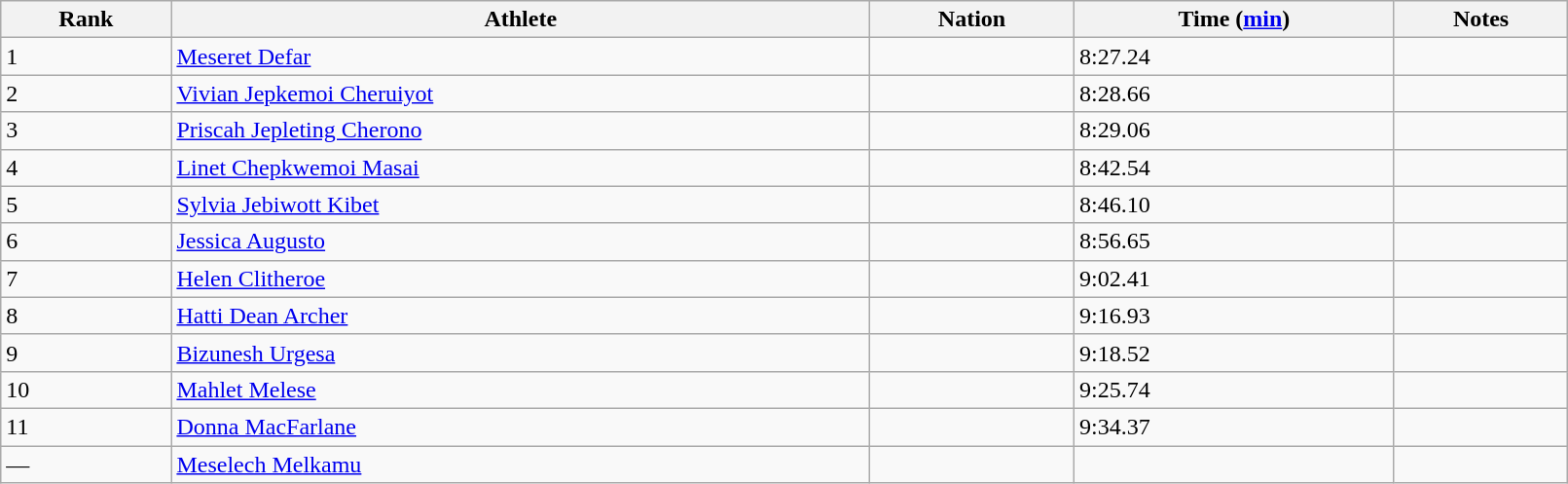<table class="wikitable" style="text=align:center;" width=85%>
<tr>
<th>Rank</th>
<th>Athlete</th>
<th>Nation</th>
<th>Time (<a href='#'>min</a>)</th>
<th>Notes</th>
</tr>
<tr>
<td>1</td>
<td><a href='#'>Meseret Defar</a></td>
<td></td>
<td>8:27.24</td>
<td></td>
</tr>
<tr>
<td>2</td>
<td><a href='#'>Vivian Jepkemoi Cheruiyot</a></td>
<td></td>
<td>8:28.66</td>
<td></td>
</tr>
<tr>
<td>3</td>
<td><a href='#'>Priscah Jepleting Cherono</a></td>
<td></td>
<td>8:29.06</td>
<td></td>
</tr>
<tr>
<td>4</td>
<td><a href='#'>Linet Chepkwemoi Masai</a></td>
<td></td>
<td>8:42.54</td>
<td></td>
</tr>
<tr>
<td>5</td>
<td><a href='#'>Sylvia Jebiwott Kibet</a></td>
<td></td>
<td>8:46.10</td>
<td></td>
</tr>
<tr>
<td>6</td>
<td><a href='#'>Jessica Augusto</a></td>
<td></td>
<td>8:56.65</td>
<td></td>
</tr>
<tr>
<td>7</td>
<td><a href='#'>Helen Clitheroe</a></td>
<td></td>
<td>9:02.41</td>
<td></td>
</tr>
<tr>
<td>8</td>
<td><a href='#'>Hatti Dean Archer</a></td>
<td></td>
<td>9:16.93</td>
<td></td>
</tr>
<tr>
<td>9</td>
<td><a href='#'>Bizunesh Urgesa</a></td>
<td></td>
<td>9:18.52</td>
<td></td>
</tr>
<tr>
<td>10</td>
<td><a href='#'>Mahlet Melese</a></td>
<td></td>
<td>9:25.74</td>
<td></td>
</tr>
<tr>
<td>11</td>
<td><a href='#'>Donna MacFarlane</a></td>
<td></td>
<td>9:34.37</td>
<td></td>
</tr>
<tr>
<td>—</td>
<td><a href='#'>Meselech Melkamu</a></td>
<td></td>
<td></td>
<td></td>
</tr>
</table>
